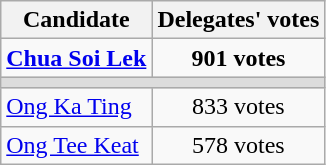<table class=wikitable style=text-align:center>
<tr>
<th>Candidate</th>
<th>Delegates' votes</th>
</tr>
<tr>
<td align=left><strong><a href='#'>Chua Soi Lek</a></strong></td>
<td><strong>901 votes</strong></td>
</tr>
<tr>
<td colspan=3 bgcolor=dcdcdc></td>
</tr>
<tr>
<td align=left><a href='#'>Ong Ka Ting</a></td>
<td>833 votes</td>
</tr>
<tr>
<td align=left><a href='#'>Ong Tee Keat</a></td>
<td>578 votes</td>
</tr>
</table>
